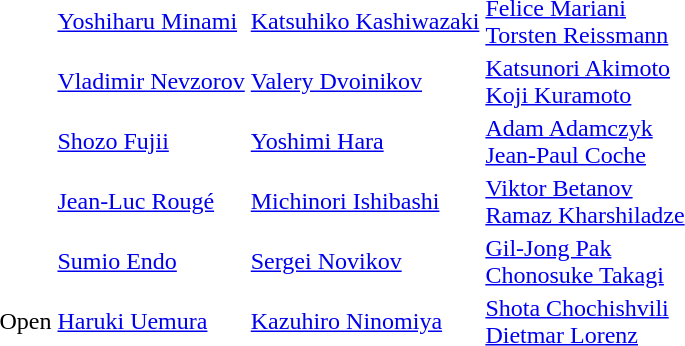<table>
<tr>
<td></td>
<td> <a href='#'>Yoshiharu Minami</a></td>
<td> <a href='#'>Katsuhiko Kashiwazaki</a></td>
<td> <a href='#'>Felice Mariani</a> <br>  <a href='#'>Torsten Reissmann</a></td>
</tr>
<tr>
<td></td>
<td> <a href='#'>Vladimir Nevzorov</a></td>
<td> <a href='#'>Valery Dvoinikov</a></td>
<td> <a href='#'>Katsunori Akimoto</a> <br>  <a href='#'>Koji Kuramoto</a></td>
</tr>
<tr>
<td></td>
<td> <a href='#'>Shozo Fujii</a></td>
<td> <a href='#'>Yoshimi Hara</a></td>
<td> <a href='#'>Adam Adamczyk</a> <br>  <a href='#'>Jean-Paul Coche</a></td>
</tr>
<tr>
<td></td>
<td> <a href='#'>Jean-Luc Rougé</a></td>
<td> <a href='#'>Michinori Ishibashi</a></td>
<td> <a href='#'>Viktor Betanov</a> <br>  <a href='#'>Ramaz Kharshiladze</a></td>
</tr>
<tr>
<td></td>
<td> <a href='#'>Sumio Endo</a></td>
<td> <a href='#'>Sergei Novikov</a></td>
<td> <a href='#'>Gil-Jong Pak</a> <br>  <a href='#'>Chonosuke Takagi</a></td>
</tr>
<tr>
<td>Open</td>
<td> <a href='#'>Haruki Uemura</a></td>
<td> <a href='#'>Kazuhiro Ninomiya</a></td>
<td> <a href='#'>Shota Chochishvili</a> <br>  <a href='#'>Dietmar Lorenz</a></td>
</tr>
</table>
